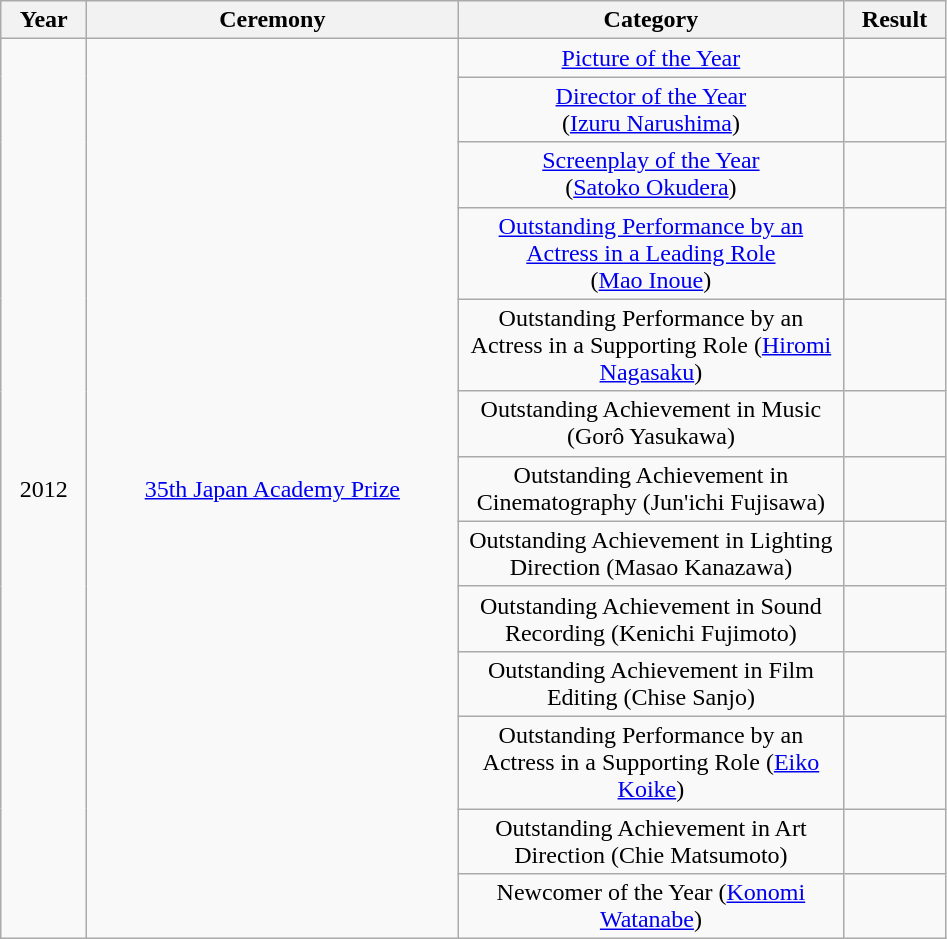<table class="wikitable">
<tr>
<th style="width:50px;">Year</th>
<th style="width:240px;">Ceremony</th>
<th style="width:250px;">Category</th>
<th style="width:60px;">Result</th>
</tr>
<tr>
<td align="center" rowspan=13>2012</td>
<td align="center" rowspan=13><a href='#'>35th Japan Academy Prize</a></td>
<td align="center"><a href='#'>Picture of the Year</a></td>
<td></td>
</tr>
<tr>
<td align="center"><a href='#'>Director of the Year</a> <br>(<a href='#'>Izuru Narushima</a>)</td>
<td></td>
</tr>
<tr>
<td align="center"><a href='#'>Screenplay of the Year</a> <br>(<a href='#'>Satoko Okudera</a>)</td>
<td></td>
</tr>
<tr>
<td align="center"><a href='#'>Outstanding Performance by an Actress in a Leading Role</a> <br> (<a href='#'>Mao Inoue</a>)</td>
<td></td>
</tr>
<tr>
<td align="center">Outstanding Performance by an Actress in a Supporting Role (<a href='#'>Hiromi Nagasaku</a>)</td>
<td></td>
</tr>
<tr>
<td align="center">Outstanding Achievement in Music (Gorô Yasukawa)</td>
<td></td>
</tr>
<tr>
<td align="center">Outstanding Achievement in Cinematography (Jun'ichi Fujisawa)</td>
<td></td>
</tr>
<tr>
<td align="center">Outstanding Achievement in Lighting Direction (Masao Kanazawa)</td>
<td></td>
</tr>
<tr>
<td align="center">Outstanding Achievement in Sound Recording (Kenichi Fujimoto)</td>
<td></td>
</tr>
<tr>
<td align="center">Outstanding Achievement in Film Editing (Chise Sanjo)</td>
<td></td>
</tr>
<tr>
<td align="center">Outstanding Performance by an Actress in a Supporting Role (<a href='#'>Eiko Koike</a>)</td>
<td></td>
</tr>
<tr>
<td align="center">Outstanding Achievement in Art Direction (Chie Matsumoto)</td>
<td></td>
</tr>
<tr>
<td align="center">Newcomer of the Year (<a href='#'>Konomi Watanabe</a>)</td>
<td></td>
</tr>
</table>
